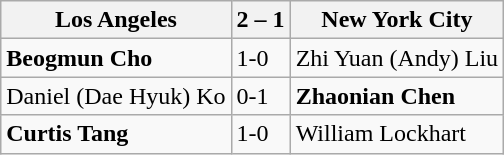<table class="wikitable">
<tr>
<th>Los Angeles</th>
<th>2 – 1</th>
<th>New York City</th>
</tr>
<tr>
<td><strong>Beogmun Cho</strong></td>
<td>1-0</td>
<td>Zhi Yuan (Andy) Liu</td>
</tr>
<tr>
<td>Daniel (Dae Hyuk) Ko</td>
<td>0-1</td>
<td><strong>Zhaonian Chen</strong></td>
</tr>
<tr>
<td><strong>Curtis Tang</strong></td>
<td>1-0</td>
<td>William Lockhart</td>
</tr>
</table>
